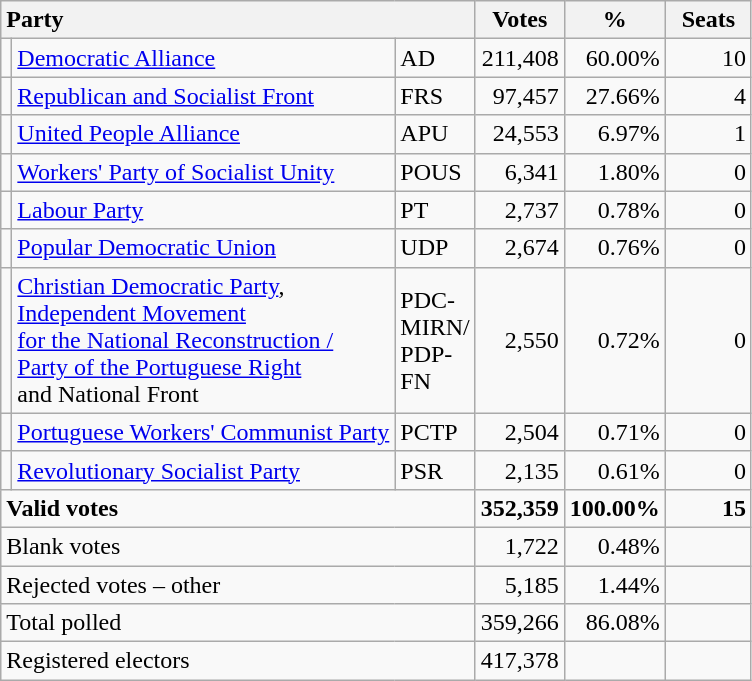<table class="wikitable" border="1" style="text-align:right;">
<tr>
<th style="text-align:left;" colspan=3>Party</th>
<th align=center width="50">Votes</th>
<th align=center width="50">%</th>
<th align=center width="50">Seats</th>
</tr>
<tr>
<td></td>
<td align=left><a href='#'>Democratic Alliance</a></td>
<td align=left>AD</td>
<td>211,408</td>
<td>60.00%</td>
<td>10</td>
</tr>
<tr>
<td></td>
<td align=left style="white-space: nowrap;"><a href='#'>Republican and Socialist Front</a></td>
<td align=left>FRS</td>
<td>97,457</td>
<td>27.66%</td>
<td>4</td>
</tr>
<tr>
<td></td>
<td align=left><a href='#'>United People Alliance</a></td>
<td align=left>APU</td>
<td>24,553</td>
<td>6.97%</td>
<td>1</td>
</tr>
<tr>
<td></td>
<td align=left><a href='#'>Workers' Party of Socialist Unity</a></td>
<td align=left>POUS</td>
<td>6,341</td>
<td>1.80%</td>
<td>0</td>
</tr>
<tr>
<td></td>
<td align=left><a href='#'>Labour Party</a></td>
<td align=left>PT</td>
<td>2,737</td>
<td>0.78%</td>
<td>0</td>
</tr>
<tr>
<td></td>
<td align=left><a href='#'>Popular Democratic Union</a></td>
<td align=left>UDP</td>
<td>2,674</td>
<td>0.76%</td>
<td>0</td>
</tr>
<tr>
<td></td>
<td align=left><a href='#'>Christian Democratic Party</a>,<br><a href='#'>Independent Movement<br>for the National Reconstruction /<br>Party of the Portuguese Right</a><br>and National Front</td>
<td align=left>PDC-<br>MIRN/<br>PDP-<br>FN</td>
<td>2,550</td>
<td>0.72%</td>
<td>0</td>
</tr>
<tr>
<td></td>
<td align=left><a href='#'>Portuguese Workers' Communist Party</a></td>
<td align=left>PCTP</td>
<td>2,504</td>
<td>0.71%</td>
<td>0</td>
</tr>
<tr>
<td></td>
<td align=left><a href='#'>Revolutionary Socialist Party</a></td>
<td align=left>PSR</td>
<td>2,135</td>
<td>0.61%</td>
<td>0</td>
</tr>
<tr style="font-weight:bold">
<td align=left colspan=3>Valid votes</td>
<td>352,359</td>
<td>100.00%</td>
<td>15</td>
</tr>
<tr>
<td align=left colspan=3>Blank votes</td>
<td>1,722</td>
<td>0.48%</td>
<td></td>
</tr>
<tr>
<td align=left colspan=3>Rejected votes – other</td>
<td>5,185</td>
<td>1.44%</td>
<td></td>
</tr>
<tr>
<td align=left colspan=3>Total polled</td>
<td>359,266</td>
<td>86.08%</td>
<td></td>
</tr>
<tr>
<td align=left colspan=3>Registered electors</td>
<td>417,378</td>
<td></td>
<td></td>
</tr>
</table>
